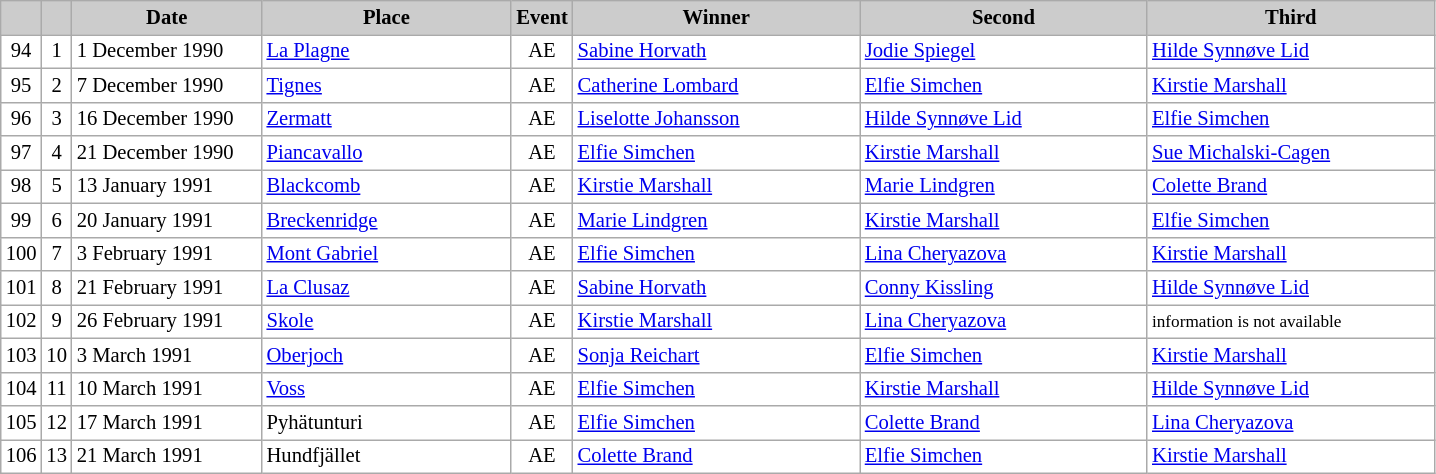<table class="wikitable plainrowheaders" style="background:#fff; font-size:86%; line-height:16px; border:grey solid 1px; border-collapse:collapse;">
<tr style="background:#ccc; text-align:center;">
<th scope="col" style="background:#ccc; width=20 px;"></th>
<th scope="col" style="background:#ccc; width=30 px;"></th>
<th scope="col" style="background:#ccc; width:120px;">Date</th>
<th scope="col" style="background:#ccc; width:160px;">Place</th>
<th scope="col" style="background:#ccc; width:15px;">Event</th>
<th scope="col" style="background:#ccc; width:185px;">Winner</th>
<th scope="col" style="background:#ccc; width:185px;">Second</th>
<th scope="col" style="background:#ccc; width:185px;">Third</th>
</tr>
<tr>
<td align=center>94</td>
<td align=center>1</td>
<td>1 December 1990</td>
<td> <a href='#'>La Plagne</a></td>
<td align=center>AE</td>
<td> <a href='#'>Sabine Horvath</a></td>
<td> <a href='#'>Jodie Spiegel</a></td>
<td> <a href='#'>Hilde Synnøve Lid</a></td>
</tr>
<tr>
<td align=center>95</td>
<td align=center>2</td>
<td>7 December 1990</td>
<td> <a href='#'>Tignes</a></td>
<td align=center>AE</td>
<td> <a href='#'>Catherine Lombard</a></td>
<td> <a href='#'>Elfie Simchen</a></td>
<td> <a href='#'>Kirstie Marshall</a></td>
</tr>
<tr>
<td align=center>96</td>
<td align=center>3</td>
<td>16 December 1990</td>
<td> <a href='#'>Zermatt</a></td>
<td align=center>AE</td>
<td> <a href='#'>Liselotte Johansson</a></td>
<td> <a href='#'>Hilde Synnøve Lid</a></td>
<td> <a href='#'>Elfie Simchen</a></td>
</tr>
<tr>
<td align=center>97</td>
<td align=center>4</td>
<td>21 December 1990</td>
<td> <a href='#'>Piancavallo</a></td>
<td align=center>AE</td>
<td> <a href='#'>Elfie Simchen</a></td>
<td> <a href='#'>Kirstie Marshall</a></td>
<td> <a href='#'>Sue Michalski-Cagen</a></td>
</tr>
<tr>
<td align=center>98</td>
<td align=center>5</td>
<td>13 January 1991</td>
<td> <a href='#'>Blackcomb</a></td>
<td align=center>AE</td>
<td> <a href='#'>Kirstie Marshall</a></td>
<td> <a href='#'>Marie Lindgren</a></td>
<td> <a href='#'>Colette Brand</a></td>
</tr>
<tr>
<td align=center>99</td>
<td align=center>6</td>
<td>20 January 1991</td>
<td> <a href='#'>Breckenridge</a></td>
<td align=center>AE</td>
<td> <a href='#'>Marie Lindgren</a></td>
<td> <a href='#'>Kirstie Marshall</a></td>
<td> <a href='#'>Elfie Simchen</a></td>
</tr>
<tr>
<td align=center>100</td>
<td align=center>7</td>
<td>3 February 1991</td>
<td> <a href='#'>Mont Gabriel</a></td>
<td align=center>AE</td>
<td> <a href='#'>Elfie Simchen</a></td>
<td> <a href='#'>Lina Cheryazova</a></td>
<td> <a href='#'>Kirstie Marshall</a></td>
</tr>
<tr>
<td align=center>101</td>
<td align=center>8</td>
<td>21 February 1991</td>
<td> <a href='#'>La Clusaz</a></td>
<td align=center>AE</td>
<td> <a href='#'>Sabine Horvath</a></td>
<td> <a href='#'>Conny Kissling</a></td>
<td> <a href='#'>Hilde Synnøve Lid</a></td>
</tr>
<tr>
<td align=center>102</td>
<td align=center>9</td>
<td>26 February 1991</td>
<td> <a href='#'>Skole</a></td>
<td align=center>AE</td>
<td> <a href='#'>Kirstie Marshall</a></td>
<td> <a href='#'>Lina Cheryazova</a></td>
<td> <small>information is not available</small></td>
</tr>
<tr>
<td align=center>103</td>
<td align=center>10</td>
<td>3 March 1991</td>
<td> <a href='#'>Oberjoch</a></td>
<td align=center>AE</td>
<td> <a href='#'>Sonja Reichart</a></td>
<td> <a href='#'>Elfie Simchen</a></td>
<td> <a href='#'>Kirstie Marshall</a></td>
</tr>
<tr>
<td align=center>104</td>
<td align=center>11</td>
<td>10 March 1991</td>
<td> <a href='#'>Voss</a></td>
<td align=center>AE</td>
<td> <a href='#'>Elfie Simchen</a></td>
<td> <a href='#'>Kirstie Marshall</a></td>
<td> <a href='#'>Hilde Synnøve Lid</a></td>
</tr>
<tr>
<td align=center>105</td>
<td align=center>12</td>
<td>17 March 1991</td>
<td> Pyhätunturi</td>
<td align=center>AE</td>
<td> <a href='#'>Elfie Simchen</a></td>
<td> <a href='#'>Colette Brand</a></td>
<td> <a href='#'>Lina Cheryazova</a></td>
</tr>
<tr>
<td align=center>106</td>
<td align=center>13</td>
<td>21 March 1991</td>
<td> Hundfjället</td>
<td align=center>AE</td>
<td> <a href='#'>Colette Brand</a></td>
<td> <a href='#'>Elfie Simchen</a></td>
<td> <a href='#'>Kirstie Marshall</a></td>
</tr>
</table>
